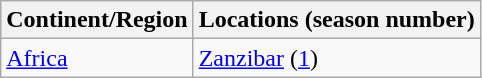<table class="wikitable">
<tr>
<th>Continent/Region</th>
<th>Locations (season number)</th>
</tr>
<tr>
<td><a href='#'>Africa</a></td>
<td><a href='#'>Zanzibar</a> (<a href='#'>1</a>)</td>
</tr>
</table>
